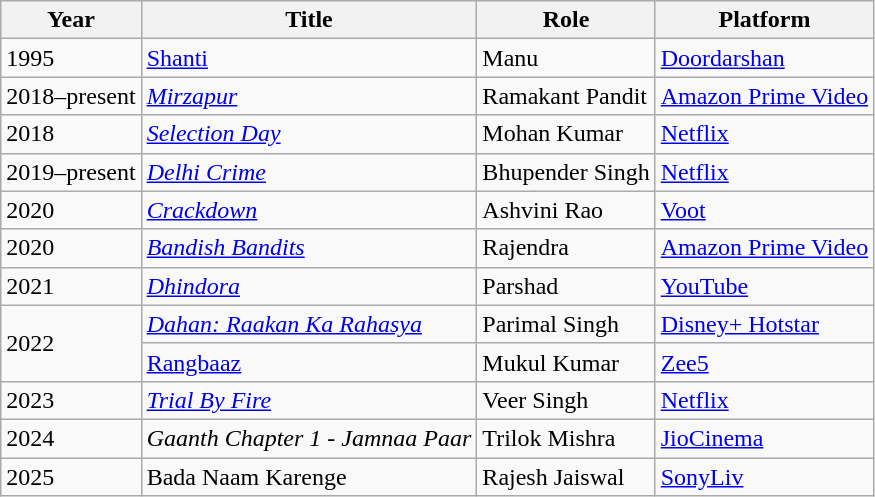<table class="wikitable">
<tr>
<th>Year</th>
<th>Title</th>
<th>Role</th>
<th>Platform</th>
</tr>
<tr>
<td>1995</td>
<td><a href='#'>Shanti</a></td>
<td>Manu</td>
<td><a href='#'>Doordarshan</a></td>
</tr>
<tr>
<td>2018–present</td>
<td><em><a href='#'>Mirzapur</a></em></td>
<td>Ramakant Pandit</td>
<td><a href='#'>Amazon Prime Video</a></td>
</tr>
<tr>
<td>2018</td>
<td><em><a href='#'>Selection Day</a></em></td>
<td>Mohan Kumar</td>
<td><a href='#'>Netflix</a></td>
</tr>
<tr Special Police Force Sub inspector>
<td>2019–present</td>
<td><em><a href='#'>Delhi Crime</a></em></td>
<td>Bhupender Singh</td>
<td><a href='#'>Netflix</a></td>
</tr>
<tr>
<td>2020</td>
<td><em><a href='#'>Crackdown</a></em></td>
<td>Ashvini Rao</td>
<td><a href='#'>Voot</a></td>
</tr>
<tr>
<td>2020</td>
<td><em><a href='#'>Bandish Bandits</a></em></td>
<td>Rajendra</td>
<td><a href='#'>Amazon Prime Video</a></td>
</tr>
<tr>
<td>2021</td>
<td><em><a href='#'>Dhindora</a></em></td>
<td>Parshad</td>
<td><a href='#'>YouTube</a></td>
</tr>
<tr>
<td rowspan="2">2022</td>
<td><em><a href='#'>Dahan: Raakan Ka Rahasya</a></em></td>
<td>Parimal Singh</td>
<td><a href='#'>Disney+ Hotstar</a></td>
</tr>
<tr>
<td><a href='#'>Rangbaaz</a></td>
<td>Mukul Kumar</td>
<td><a href='#'>Zee5</a></td>
</tr>
<tr>
<td>2023</td>
<td><em><a href='#'>Trial By Fire</a></em></td>
<td>Veer Singh</td>
<td><a href='#'>Netflix</a></td>
</tr>
<tr>
<td>2024</td>
<td><em>Gaanth Chapter 1 - Jamnaa Paar</em></td>
<td>Trilok Mishra</td>
<td><a href='#'>JioCinema</a></td>
</tr>
<tr>
<td>2025</td>
<td>Bada Naam Karenge</td>
<td>Rajesh Jaiswal</td>
<td><a href='#'>SonyLiv</a></td>
</tr>
</table>
